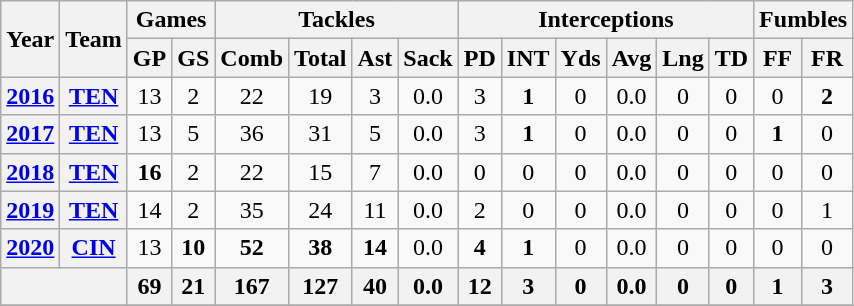<table class="wikitable" style="text-align:center">
<tr>
<th rowspan="2">Year</th>
<th rowspan="2">Team</th>
<th colspan="2">Games</th>
<th colspan="4">Tackles</th>
<th colspan="6">Interceptions</th>
<th colspan="2">Fumbles</th>
</tr>
<tr>
<th>GP</th>
<th>GS</th>
<th>Comb</th>
<th>Total</th>
<th>Ast</th>
<th>Sack</th>
<th>PD</th>
<th>INT</th>
<th>Yds</th>
<th>Avg</th>
<th>Lng</th>
<th>TD</th>
<th>FF</th>
<th>FR</th>
</tr>
<tr>
<th><a href='#'>2016</a></th>
<th><a href='#'>TEN</a></th>
<td>13</td>
<td>2</td>
<td>22</td>
<td>19</td>
<td>3</td>
<td>0.0</td>
<td>3</td>
<td><strong>1</strong></td>
<td>0</td>
<td>0.0</td>
<td>0</td>
<td>0</td>
<td>0</td>
<td><strong>2</strong></td>
</tr>
<tr>
<th><a href='#'>2017</a></th>
<th><a href='#'>TEN</a></th>
<td>13</td>
<td>5</td>
<td>36</td>
<td>31</td>
<td>5</td>
<td>0.0</td>
<td>3</td>
<td><strong>1</strong></td>
<td>0</td>
<td>0.0</td>
<td>0</td>
<td>0</td>
<td><strong>1</strong></td>
<td>0</td>
</tr>
<tr>
<th><a href='#'>2018</a></th>
<th><a href='#'>TEN</a></th>
<td><strong>16</strong></td>
<td>2</td>
<td>22</td>
<td>15</td>
<td>7</td>
<td>0.0</td>
<td>0</td>
<td>0</td>
<td>0</td>
<td>0.0</td>
<td>0</td>
<td>0</td>
<td>0</td>
<td>0</td>
</tr>
<tr>
<th><a href='#'>2019</a></th>
<th><a href='#'>TEN</a></th>
<td>14</td>
<td>2</td>
<td>35</td>
<td>24</td>
<td>11</td>
<td>0.0</td>
<td>2</td>
<td>0</td>
<td>0</td>
<td>0.0</td>
<td>0</td>
<td>0</td>
<td>0</td>
<td>1</td>
</tr>
<tr>
<th><a href='#'>2020</a></th>
<th><a href='#'>CIN</a></th>
<td>13</td>
<td><strong>10</strong></td>
<td><strong>52</strong></td>
<td><strong>38</strong></td>
<td><strong>14</strong></td>
<td>0.0</td>
<td><strong>4</strong></td>
<td><strong>1</strong></td>
<td>0</td>
<td>0.0</td>
<td>0</td>
<td>0</td>
<td>0</td>
<td>0</td>
</tr>
<tr>
<th colspan="2"></th>
<th>69</th>
<th>21</th>
<th>167</th>
<th>127</th>
<th>40</th>
<th>0.0</th>
<th>12</th>
<th>3</th>
<th>0</th>
<th>0.0</th>
<th>0</th>
<th>0</th>
<th>1</th>
<th>3</th>
</tr>
<tr>
</tr>
</table>
